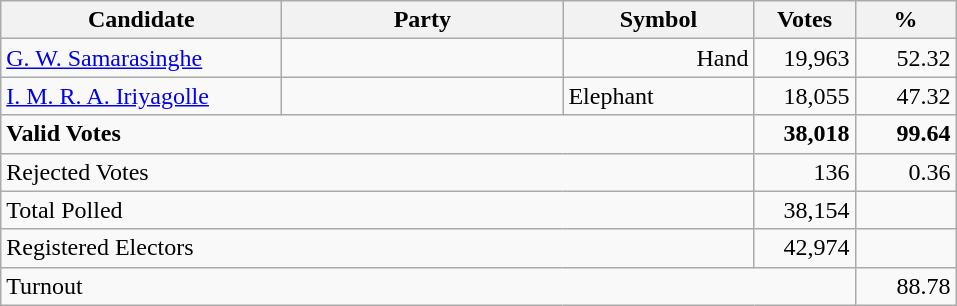<table class="wikitable" border="1" style="text-align:right;">
<tr>
<th align=left width="180">Candidate</th>
<th align=left width="180">Party</th>
<th align=left width="120">Symbol</th>
<th align=left width="60">Votes</th>
<th align=left width="60">%</th>
</tr>
<tr>
<td align=left><a href='#'>G. W. Samarasinghe</a></td>
<td align=left></td>
<td>Hand</td>
<td>19,963</td>
<td>52.32</td>
</tr>
<tr>
<td align=left><a href='#'>I. M. R. A. Iriyagolle</a></td>
<td align=left></td>
<td align=left>Elephant</td>
<td>18,055</td>
<td>47.32</td>
</tr>
<tr>
<td align=left colspan=3><strong>Valid Votes</strong></td>
<td><strong>38,018</strong></td>
<td><strong>99.64</strong></td>
</tr>
<tr>
<td align=left colspan=3>Rejected Votes</td>
<td>136</td>
<td>0.36</td>
</tr>
<tr>
<td align=left colspan=3>Total Polled</td>
<td>38,154</td>
<td></td>
</tr>
<tr>
<td align=left colspan=3>Registered Electors</td>
<td>42,974</td>
<td></td>
</tr>
<tr>
<td align=left colspan=4>Turnout</td>
<td>88.78</td>
</tr>
</table>
